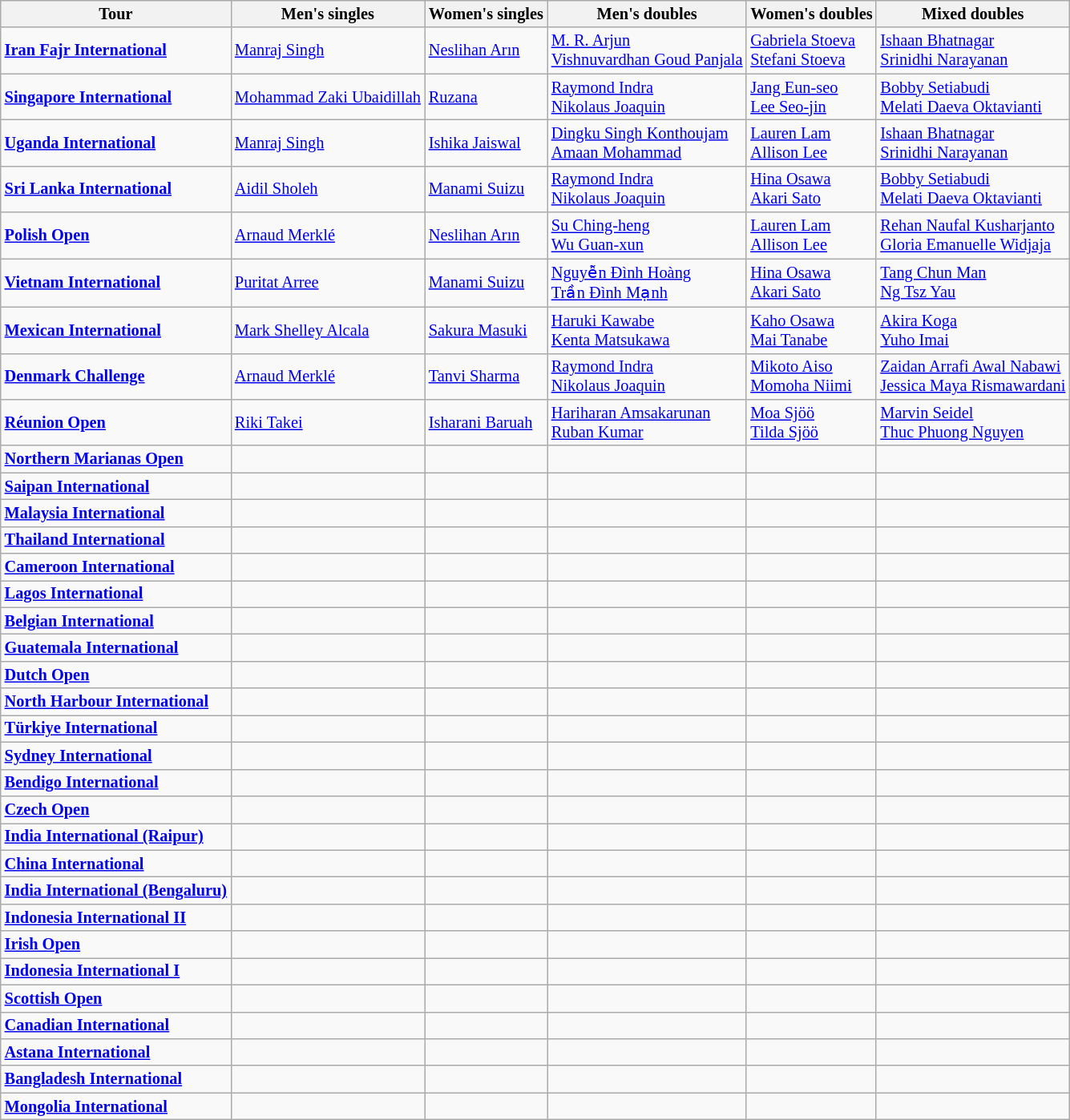<table class="wikitable" style="font-size:85%">
<tr>
<th>Tour</th>
<th>Men's singles</th>
<th>Women's singles</th>
<th>Men's doubles</th>
<th>Women's doubles</th>
<th>Mixed doubles</th>
</tr>
<tr>
<td nowrap=> <strong><a href='#'>Iran Fajr International</a></strong></td>
<td> <a href='#'>Manraj Singh</a></td>
<td> <a href='#'>Neslihan Arın</a></td>
<td> <a href='#'>M. R. Arjun</a><br> <a href='#'>Vishnuvardhan Goud Panjala</a></td>
<td> <a href='#'>Gabriela Stoeva</a><br> <a href='#'>Stefani Stoeva</a></td>
<td> <a href='#'>Ishaan Bhatnagar</a><br> <a href='#'>Srinidhi Narayanan</a></td>
</tr>
<tr>
<td> <strong><a href='#'>Singapore International</a></strong></td>
<td> <a href='#'>Mohammad Zaki Ubaidillah</a></td>
<td> <a href='#'>Ruzana</a></td>
<td> <a href='#'>Raymond Indra</a><br> <a href='#'>Nikolaus Joaquin</a></td>
<td> <a href='#'>Jang Eun-seo</a><br> <a href='#'>Lee Seo-jin</a></td>
<td> <a href='#'>Bobby Setiabudi</a><br> <a href='#'>Melati Daeva Oktavianti</a></td>
</tr>
<tr>
<td> <strong><a href='#'>Uganda International</a></strong></td>
<td> <a href='#'>Manraj Singh</a></td>
<td> <a href='#'>Ishika Jaiswal</a></td>
<td> <a href='#'>Dingku Singh Konthoujam</a><br> <a href='#'>Amaan Mohammad</a></td>
<td> <a href='#'>Lauren Lam</a><br> <a href='#'>Allison Lee</a></td>
<td> <a href='#'>Ishaan Bhatnagar</a><br> <a href='#'>Srinidhi Narayanan</a></td>
</tr>
<tr>
<td> <strong><a href='#'>Sri Lanka International</a></strong></td>
<td> <a href='#'>Aidil Sholeh</a></td>
<td> <a href='#'>Manami Suizu</a></td>
<td> <a href='#'>Raymond Indra</a><br> <a href='#'>Nikolaus Joaquin</a></td>
<td> <a href='#'>Hina Osawa</a><br> <a href='#'>Akari Sato</a></td>
<td> <a href='#'>Bobby Setiabudi</a><br> <a href='#'>Melati Daeva Oktavianti</a></td>
</tr>
<tr>
<td> <strong><a href='#'>Polish Open</a></strong></td>
<td> <a href='#'>Arnaud Merklé</a></td>
<td> <a href='#'>Neslihan Arın</a></td>
<td> <a href='#'>Su Ching-heng</a><br> <a href='#'>Wu Guan-xun</a></td>
<td> <a href='#'>Lauren Lam</a><br> <a href='#'>Allison Lee</a></td>
<td> <a href='#'>Rehan Naufal Kusharjanto</a><br> <a href='#'>Gloria Emanuelle Widjaja</a></td>
</tr>
<tr>
<td> <strong><a href='#'>Vietnam International</a></strong></td>
<td> <a href='#'>Puritat Arree</a></td>
<td> <a href='#'>Manami Suizu</a></td>
<td> <a href='#'>Nguyễn Đình Hoàng</a> <br> <a href='#'>Trần Đình Mạnh</a></td>
<td> <a href='#'>Hina Osawa</a><br> <a href='#'>Akari Sato</a></td>
<td> <a href='#'>Tang Chun Man</a><br> <a href='#'>Ng Tsz Yau</a></td>
</tr>
<tr>
<td> <strong><a href='#'>Mexican International</a></strong></td>
<td> <a href='#'>Mark Shelley Alcala</a></td>
<td> <a href='#'>Sakura Masuki</a></td>
<td> <a href='#'>Haruki Kawabe</a><br> <a href='#'>Kenta Matsukawa</a></td>
<td> <a href='#'>Kaho Osawa</a><br> <a href='#'>Mai Tanabe</a></td>
<td> <a href='#'>Akira Koga</a><br> <a href='#'>Yuho Imai</a></td>
</tr>
<tr>
<td> <strong><a href='#'>Denmark Challenge</a></strong></td>
<td> <a href='#'>Arnaud Merklé</a></td>
<td> <a href='#'>Tanvi Sharma</a></td>
<td> <a href='#'>Raymond Indra</a><br> <a href='#'>Nikolaus Joaquin</a></td>
<td> <a href='#'>Mikoto Aiso</a><br> <a href='#'>Momoha Niimi</a></td>
<td> <a href='#'>Zaidan Arrafi Awal Nabawi</a><br> <a href='#'>Jessica Maya Rismawardani</a></td>
</tr>
<tr>
<td> <strong><a href='#'>Réunion Open</a></strong></td>
<td> <a href='#'>Riki Takei</a></td>
<td> <a href='#'>Isharani Baruah</a></td>
<td> <a href='#'>Hariharan Amsakarunan</a><br> <a href='#'>Ruban Kumar</a></td>
<td> <a href='#'>Moa Sjöö</a><br> <a href='#'>Tilda Sjöö</a></td>
<td> <a href='#'>Marvin Seidel</a><br> <a href='#'>Thuc Phuong Nguyen</a></td>
</tr>
<tr>
<td> <strong><a href='#'>Northern Marianas Open</a></strong></td>
<td></td>
<td></td>
<td> <br></td>
<td> <br></td>
<td> <br></td>
</tr>
<tr>
<td> <strong><a href='#'>Saipan International</a></strong></td>
<td></td>
<td></td>
<td> <br></td>
<td> <br></td>
<td> <br></td>
</tr>
<tr>
<td> <strong><a href='#'>Malaysia International</a></strong></td>
<td></td>
<td></td>
<td> <br></td>
<td> <br></td>
<td> <br></td>
</tr>
<tr>
<td> <strong><a href='#'>Thailand International</a></strong></td>
<td></td>
<td></td>
<td> <br></td>
<td> <br></td>
<td> <br></td>
</tr>
<tr>
<td> <strong><a href='#'>Cameroon International</a></strong></td>
<td></td>
<td></td>
<td> <br></td>
<td> <br></td>
<td> <br></td>
</tr>
<tr>
<td> <strong><a href='#'>Lagos International</a></strong></td>
<td></td>
<td></td>
<td> <br></td>
<td> <br></td>
<td> <br></td>
</tr>
<tr>
<td> <strong><a href='#'>Belgian International</a></strong></td>
<td></td>
<td></td>
<td> <br></td>
<td> <br></td>
<td> <br></td>
</tr>
<tr>
<td> <strong><a href='#'>Guatemala International</a></strong></td>
<td></td>
<td></td>
<td> <br></td>
<td> <br></td>
<td> <br></td>
</tr>
<tr>
<td> <strong><a href='#'>Dutch Open</a></strong></td>
<td></td>
<td></td>
<td> <br></td>
<td> <br></td>
<td> <br></td>
</tr>
<tr>
<td> <strong><a href='#'>North Harbour International</a></strong></td>
<td></td>
<td></td>
<td> <br></td>
<td> <br></td>
<td> <br></td>
</tr>
<tr>
<td> <strong><a href='#'>Türkiye International</a></strong></td>
<td></td>
<td></td>
<td> <br></td>
<td> <br></td>
<td> <br></td>
</tr>
<tr>
<td> <strong><a href='#'>Sydney International</a></strong></td>
<td></td>
<td></td>
<td> <br></td>
<td> <br></td>
<td> <br></td>
</tr>
<tr>
<td> <strong><a href='#'>Bendigo International</a></strong></td>
<td></td>
<td></td>
<td> <br></td>
<td> <br></td>
<td> <br></td>
</tr>
<tr>
<td> <strong><a href='#'>Czech Open</a></strong></td>
<td></td>
<td></td>
<td> <br></td>
<td> <br></td>
<td> <br></td>
</tr>
<tr>
<td> <strong><a href='#'>India International (Raipur)</a></strong></td>
<td></td>
<td></td>
<td> <br></td>
<td> <br></td>
<td> <br></td>
</tr>
<tr>
<td> <strong><a href='#'>China International</a></strong></td>
<td></td>
<td></td>
<td> <br></td>
<td> <br></td>
<td> <br></td>
</tr>
<tr>
<td> <strong><a href='#'>India International (Bengaluru)</a></strong></td>
<td></td>
<td></td>
<td> <br></td>
<td> <br></td>
<td> <br></td>
</tr>
<tr>
<td> <strong><a href='#'>Indonesia International II</a></strong></td>
<td></td>
<td></td>
<td> <br></td>
<td> <br></td>
<td> <br></td>
</tr>
<tr>
<td> <strong><a href='#'>Irish Open</a></strong></td>
<td></td>
<td></td>
<td> <br></td>
<td> <br></td>
<td> <br></td>
</tr>
<tr>
<td> <strong><a href='#'>Indonesia International I</a></strong></td>
<td></td>
<td></td>
<td> <br></td>
<td> <br></td>
<td> <br></td>
</tr>
<tr>
<td> <strong><a href='#'>Scottish Open</a></strong></td>
<td></td>
<td></td>
<td> <br></td>
<td> <br></td>
<td> <br></td>
</tr>
<tr>
<td> <strong><a href='#'>Canadian International</a></strong></td>
<td></td>
<td></td>
<td> <br></td>
<td> <br></td>
<td> <br></td>
</tr>
<tr>
<td> <strong><a href='#'>Astana International</a></strong></td>
<td></td>
<td></td>
<td> <br></td>
<td> <br></td>
<td> <br></td>
</tr>
<tr>
<td> <strong><a href='#'>Bangladesh International</a></strong></td>
<td></td>
<td></td>
<td> <br></td>
<td> <br></td>
<td> <br></td>
</tr>
<tr>
<td> <strong><a href='#'>Mongolia International</a></strong></td>
<td></td>
<td></td>
<td> <br></td>
<td> <br></td>
<td> <br></td>
</tr>
</table>
